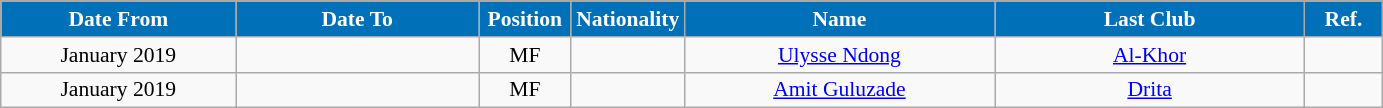<table class="wikitable"  style="text-align:center; font-size:90%; ">
<tr>
<th style="background:#0070B8; color:#FFFFFF; width:150px;">Date From</th>
<th style="background:#0070B8; color:#FFFFFF; width:155px;">Date To</th>
<th style="background:#0070B8; color:#FFFFFF; width:55px;">Position</th>
<th style="background:#0070B8; color:#FFFFFF; width:55px;">Nationality</th>
<th style="background:#0070B8; color:#FFFFFF; width:200px;">Name</th>
<th style="background:#0070B8; color:#FFFFFF; width:200px;">Last Club</th>
<th style="background:#0070B8; color:#FFFFFF; width:45px;">Ref.</th>
</tr>
<tr>
<td>January 2019</td>
<td></td>
<td>MF</td>
<td></td>
<td><a href='#'>Ulysse Ndong</a></td>
<td><a href='#'>Al-Khor</a></td>
<td></td>
</tr>
<tr>
<td>January 2019</td>
<td></td>
<td>MF</td>
<td></td>
<td><a href='#'>Amit Guluzade</a></td>
<td><a href='#'>Drita</a></td>
<td></td>
</tr>
</table>
